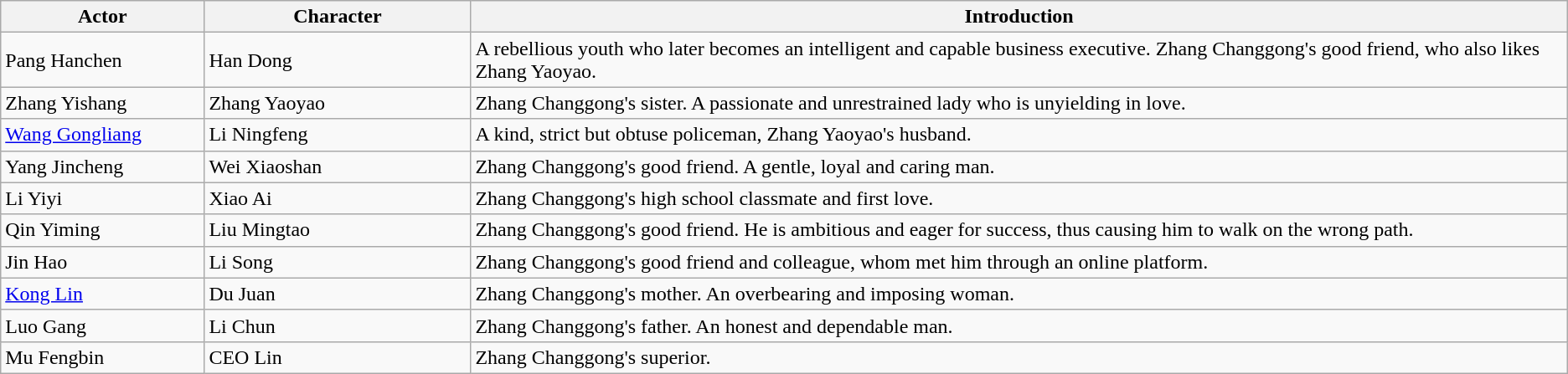<table class="wikitable">
<tr>
<th style="width:13%">Actor</th>
<th style="width:17%">Character</th>
<th>Introduction</th>
</tr>
<tr>
<td>Pang Hanchen</td>
<td>Han Dong</td>
<td>A rebellious youth who later becomes an intelligent and capable business executive. Zhang Changgong's good friend, who also likes Zhang Yaoyao.</td>
</tr>
<tr>
<td>Zhang Yishang</td>
<td>Zhang Yaoyao</td>
<td>Zhang Changgong's sister. A passionate and unrestrained lady who is unyielding in love.</td>
</tr>
<tr>
<td><a href='#'>Wang Gongliang</a></td>
<td>Li Ningfeng</td>
<td>A kind, strict but obtuse policeman, Zhang Yaoyao's husband.</td>
</tr>
<tr>
<td>Yang Jincheng</td>
<td>Wei Xiaoshan</td>
<td>Zhang Changgong's good friend. A gentle, loyal and caring man.</td>
</tr>
<tr>
<td>Li Yiyi</td>
<td>Xiao Ai</td>
<td>Zhang Changgong's high school classmate and first love.</td>
</tr>
<tr>
<td>Qin Yiming</td>
<td>Liu Mingtao</td>
<td>Zhang Changgong's good friend. He is ambitious and eager for success, thus causing him to walk on the wrong path.</td>
</tr>
<tr>
<td>Jin Hao</td>
<td>Li Song</td>
<td>Zhang Changgong's good friend and colleague, whom met him through an online platform.</td>
</tr>
<tr>
<td><a href='#'>Kong Lin</a></td>
<td>Du Juan</td>
<td>Zhang Changgong's mother. An overbearing and imposing woman.</td>
</tr>
<tr>
<td>Luo Gang</td>
<td>Li Chun</td>
<td>Zhang Changgong's father. An honest and dependable man.</td>
</tr>
<tr>
<td>Mu Fengbin</td>
<td>CEO Lin</td>
<td>Zhang Changgong's superior.</td>
</tr>
</table>
